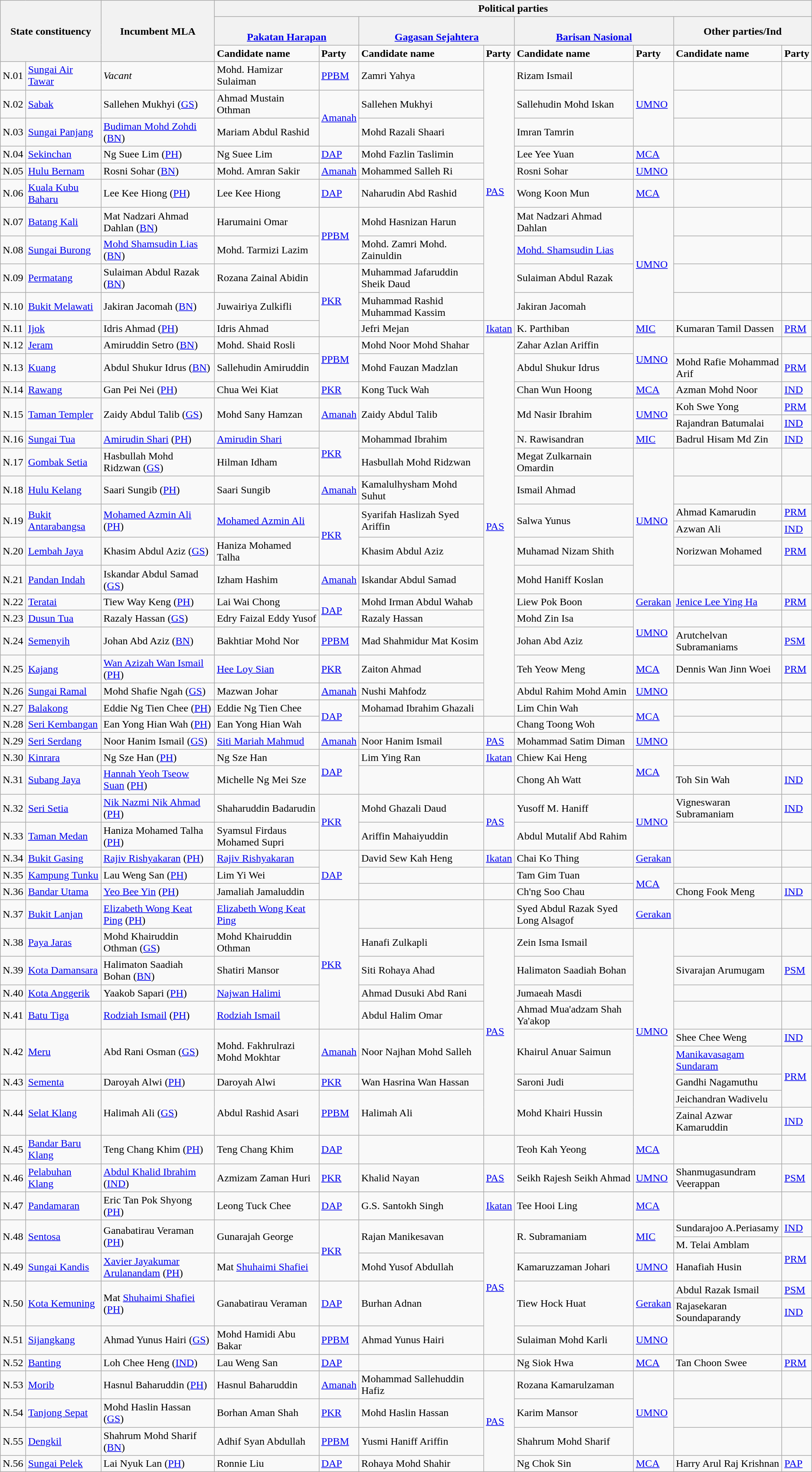<table class="wikitable mw-collapsible mw-collapsed">
<tr>
<th colspan="2" rowspan="3">State constituency</th>
<th rowspan="3">Incumbent MLA</th>
<th colspan="8">Political parties</th>
</tr>
<tr>
<th colspan="2"><br><a href='#'>Pakatan Harapan</a></th>
<th colspan="2"><br><a href='#'>Gagasan Sejahtera</a></th>
<th colspan="2"><br><a href='#'>Barisan Nasional</a></th>
<th colspan="2">Other parties/Ind</th>
</tr>
<tr>
<td><strong>Candidate name</strong></td>
<td><strong>Party</strong></td>
<td><strong>Candidate name</strong></td>
<td><strong>Party</strong></td>
<td><strong>Candidate name</strong></td>
<td><strong>Party</strong></td>
<td><strong>Candidate name</strong></td>
<td><strong>Party</strong></td>
</tr>
<tr>
<td>N.01</td>
<td><a href='#'>Sungai Air Tawar</a></td>
<td><em>Vacant</em></td>
<td>Mohd. Hamizar Sulaiman</td>
<td><a href='#'>PPBM</a></td>
<td>Zamri Yahya</td>
<td rowspan="10"><a href='#'>PAS</a></td>
<td>Rizam Ismail</td>
<td rowspan="3"><a href='#'>UMNO</a></td>
<td></td>
<td></td>
</tr>
<tr>
<td>N.02</td>
<td><a href='#'>Sabak</a></td>
<td>Sallehen Mukhyi (<a href='#'>GS</a>)</td>
<td>Ahmad Mustain Othman</td>
<td rowspan="2"><a href='#'>Amanah</a></td>
<td>Sallehen Mukhyi</td>
<td>Sallehudin Mohd Iskan</td>
<td></td>
<td></td>
</tr>
<tr>
<td>N.03</td>
<td><a href='#'>Sungai Panjang</a></td>
<td><a href='#'>Budiman Mohd Zohdi</a> (<a href='#'>BN</a>)</td>
<td>Mariam Abdul Rashid</td>
<td>Mohd Razali Shaari</td>
<td>Imran Tamrin</td>
<td></td>
<td></td>
</tr>
<tr>
<td>N.04</td>
<td><a href='#'>Sekinchan</a></td>
<td>Ng Suee Lim (<a href='#'>PH</a>)</td>
<td>Ng Suee Lim</td>
<td><a href='#'>DAP</a></td>
<td>Mohd Fazlin Taslimin</td>
<td>Lee Yee Yuan</td>
<td><a href='#'>MCA</a></td>
<td></td>
<td></td>
</tr>
<tr>
<td>N.05</td>
<td><a href='#'>Hulu Bernam</a></td>
<td>Rosni Sohar (<a href='#'>BN</a>)</td>
<td>Mohd. Amran Sakir</td>
<td><a href='#'>Amanah</a></td>
<td>Mohammed Salleh Ri</td>
<td>Rosni Sohar</td>
<td><a href='#'>UMNO</a></td>
<td></td>
<td></td>
</tr>
<tr>
<td>N.06</td>
<td><a href='#'>Kuala Kubu Baharu</a></td>
<td>Lee Kee Hiong (<a href='#'>PH</a>)</td>
<td>Lee Kee Hiong</td>
<td><a href='#'>DAP</a></td>
<td>Naharudin Abd Rashid</td>
<td>Wong Koon Mun</td>
<td><a href='#'>MCA</a></td>
<td></td>
<td></td>
</tr>
<tr>
<td>N.07</td>
<td><a href='#'>Batang Kali</a></td>
<td>Mat Nadzari Ahmad Dahlan (<a href='#'>BN</a>)</td>
<td>Harumaini Omar</td>
<td rowspan="2"><a href='#'>PPBM</a></td>
<td>Mohd Hasnizan Harun</td>
<td>Mat Nadzari Ahmad Dahlan</td>
<td rowspan="4"><a href='#'>UMNO</a></td>
<td></td>
<td></td>
</tr>
<tr>
<td>N.08</td>
<td><a href='#'>Sungai Burong</a></td>
<td><a href='#'>Mohd Shamsudin Lias</a> (<a href='#'>BN</a>)</td>
<td>Mohd. Tarmizi Lazim</td>
<td>Mohd. Zamri Mohd. Zainuldin</td>
<td><a href='#'>Mohd. Shamsudin Lias</a></td>
<td></td>
<td></td>
</tr>
<tr>
<td>N.09</td>
<td><a href='#'>Permatang</a></td>
<td>Sulaiman Abdul Razak (<a href='#'>BN</a>)</td>
<td>Rozana Zainal Abidin</td>
<td rowspan="3"><a href='#'>PKR</a></td>
<td>Muhammad Jafaruddin Sheik Daud</td>
<td>Sulaiman Abdul Razak</td>
<td></td>
<td></td>
</tr>
<tr>
<td>N.10</td>
<td><a href='#'>Bukit Melawati</a></td>
<td>Jakiran Jacomah (<a href='#'>BN</a>)</td>
<td>Juwairiya Zulkifli</td>
<td>Muhammad Rashid Muhammad Kassim</td>
<td>Jakiran Jacomah</td>
<td></td>
<td></td>
</tr>
<tr>
<td>N.11</td>
<td><a href='#'>Ijok</a></td>
<td>Idris Ahmad (<a href='#'>PH</a>)</td>
<td>Idris Ahmad</td>
<td>Jefri Mejan</td>
<td><a href='#'>Ikatan</a></td>
<td>K. Parthiban</td>
<td><a href='#'>MIC</a></td>
<td>Kumaran Tamil Dassen</td>
<td><a href='#'>PRM</a></td>
</tr>
<tr>
<td>N.12</td>
<td><a href='#'>Jeram</a></td>
<td>Amiruddin Setro (<a href='#'>BN</a>)</td>
<td>Mohd. Shaid Rosli</td>
<td rowspan="2"><a href='#'>PPBM</a></td>
<td>Mohd Noor Mohd Shahar</td>
<td rowspan="18"><a href='#'>PAS</a></td>
<td>Zahar Azlan Ariffin</td>
<td rowspan="2"><a href='#'>UMNO</a></td>
<td></td>
<td></td>
</tr>
<tr>
<td>N.13</td>
<td><a href='#'>Kuang</a></td>
<td>Abdul Shukur Idrus (<a href='#'>BN</a>)</td>
<td>Sallehudin Amiruddin</td>
<td>Mohd Fauzan Madzlan</td>
<td>Abdul Shukur Idrus</td>
<td>Mohd Rafie Mohammad Arif</td>
<td><a href='#'>PRM</a></td>
</tr>
<tr>
<td>N.14</td>
<td><a href='#'>Rawang</a></td>
<td>Gan Pei Nei (<a href='#'>PH</a>)</td>
<td>Chua Wei Kiat</td>
<td><a href='#'>PKR</a></td>
<td>Kong Tuck Wah</td>
<td>Chan Wun Hoong</td>
<td><a href='#'>MCA</a></td>
<td>Azman Mohd Noor</td>
<td><a href='#'>IND</a></td>
</tr>
<tr>
<td rowspan="2">N.15</td>
<td rowspan="2"><a href='#'>Taman Templer</a></td>
<td rowspan="2">Zaidy Abdul Talib (<a href='#'>GS</a>)</td>
<td rowspan="2">Mohd Sany Hamzan</td>
<td rowspan="2"><a href='#'>Amanah</a></td>
<td rowspan="2">Zaidy Abdul Talib</td>
<td rowspan="2">Md Nasir Ibrahim</td>
<td rowspan="2"><a href='#'>UMNO</a></td>
<td>Koh Swe Yong</td>
<td><a href='#'>PRM</a></td>
</tr>
<tr>
<td>Rajandran Batumalai</td>
<td><a href='#'>IND</a></td>
</tr>
<tr>
<td>N.16</td>
<td><a href='#'>Sungai Tua</a></td>
<td><a href='#'>Amirudin Shari</a> (<a href='#'>PH</a>)</td>
<td><a href='#'>Amirudin Shari</a></td>
<td rowspan="2"><a href='#'>PKR</a></td>
<td>Mohammad Ibrahim</td>
<td>N. Rawisandran</td>
<td><a href='#'>MIC</a></td>
<td>Badrul Hisam Md Zin</td>
<td><a href='#'>IND</a></td>
</tr>
<tr>
<td>N.17</td>
<td><a href='#'>Gombak Setia</a></td>
<td>Hasbullah Mohd Ridzwan (<a href='#'>GS</a>)</td>
<td>Hilman Idham</td>
<td>Hasbullah Mohd Ridzwan</td>
<td>Megat Zulkarnain Omardin</td>
<td rowspan="6"><a href='#'>UMNO</a></td>
<td></td>
<td></td>
</tr>
<tr>
<td>N.18</td>
<td><a href='#'>Hulu Kelang</a></td>
<td>Saari Sungib (<a href='#'>PH</a>)</td>
<td>Saari Sungib</td>
<td><a href='#'>Amanah</a></td>
<td>Kamalulhysham Mohd Suhut</td>
<td>Ismail Ahmad</td>
<td></td>
<td></td>
</tr>
<tr>
<td rowspan="2">N.19</td>
<td rowspan="2"><a href='#'>Bukit Antarabangsa</a></td>
<td rowspan="2"><a href='#'>Mohamed Azmin Ali</a> (<a href='#'>PH</a>)</td>
<td rowspan="2"><a href='#'>Mohamed Azmin Ali</a></td>
<td rowspan="3"><a href='#'>PKR</a></td>
<td rowspan="2">Syarifah Haslizah Syed Ariffin</td>
<td rowspan="2">Salwa Yunus</td>
<td>Ahmad Kamarudin</td>
<td><a href='#'>PRM</a></td>
</tr>
<tr>
<td>Azwan Ali</td>
<td><a href='#'>IND</a></td>
</tr>
<tr>
<td>N.20</td>
<td><a href='#'>Lembah Jaya</a></td>
<td>Khasim Abdul Aziz (<a href='#'>GS</a>)</td>
<td>Haniza Mohamed Talha</td>
<td>Khasim Abdul Aziz</td>
<td>Muhamad Nizam Shith</td>
<td>Norizwan Mohamed</td>
<td><a href='#'>PRM</a></td>
</tr>
<tr>
<td>N.21</td>
<td><a href='#'>Pandan Indah</a></td>
<td>Iskandar Abdul Samad (<a href='#'>GS</a>)</td>
<td>Izham Hashim</td>
<td><a href='#'>Amanah</a></td>
<td>Iskandar Abdul Samad</td>
<td>Mohd Haniff Koslan</td>
<td></td>
<td></td>
</tr>
<tr>
<td>N.22</td>
<td><a href='#'>Teratai</a></td>
<td>Tiew Way Keng (<a href='#'>PH</a>)</td>
<td>Lai Wai Chong</td>
<td rowspan="2"><a href='#'>DAP</a></td>
<td>Mohd Irman Abdul Wahab</td>
<td>Liew Pok Boon</td>
<td><a href='#'>Gerakan</a></td>
<td><a href='#'>Jenice Lee Ying Ha</a></td>
<td><a href='#'>PRM</a></td>
</tr>
<tr>
<td>N.23</td>
<td><a href='#'>Dusun Tua</a></td>
<td>Razaly Hassan (<a href='#'>GS</a>)</td>
<td>Edry Faizal Eddy Yusof</td>
<td>Razaly Hassan</td>
<td>Mohd Zin Isa</td>
<td rowspan="2"><a href='#'>UMNO</a></td>
<td></td>
<td></td>
</tr>
<tr>
<td>N.24</td>
<td><a href='#'>Semenyih</a></td>
<td>Johan Abd Aziz (<a href='#'>BN</a>)</td>
<td>Bakhtiar Mohd Nor</td>
<td><a href='#'>PPBM</a></td>
<td>Mad Shahmidur Mat Kosim</td>
<td>Johan Abd Aziz</td>
<td>Arutchelvan Subramaniams</td>
<td><a href='#'>PSM</a></td>
</tr>
<tr>
<td>N.25</td>
<td><a href='#'>Kajang</a></td>
<td><a href='#'>Wan Azizah Wan Ismail</a> (<a href='#'>PH</a>)</td>
<td><a href='#'>Hee Loy Sian</a></td>
<td><a href='#'>PKR</a></td>
<td>Zaiton Ahmad</td>
<td>Teh Yeow Meng</td>
<td><a href='#'>MCA</a></td>
<td>Dennis Wan Jinn Woei</td>
<td><a href='#'>PRM</a></td>
</tr>
<tr>
<td>N.26</td>
<td><a href='#'>Sungai Ramal</a></td>
<td>Mohd Shafie Ngah (<a href='#'>GS</a>)</td>
<td>Mazwan Johar</td>
<td><a href='#'>Amanah</a></td>
<td>Nushi Mahfodz</td>
<td>Abdul Rahim Mohd Amin</td>
<td><a href='#'>UMNO</a></td>
<td></td>
<td></td>
</tr>
<tr>
<td>N.27</td>
<td><a href='#'>Balakong</a></td>
<td>Eddie Ng Tien Chee (<a href='#'>PH</a>)</td>
<td>Eddie Ng Tien Chee</td>
<td rowspan="2"><a href='#'>DAP</a></td>
<td>Mohamad Ibrahim Ghazali</td>
<td>Lim Chin Wah</td>
<td rowspan="2"><a href='#'>MCA</a></td>
<td></td>
<td></td>
</tr>
<tr>
<td>N.28</td>
<td><a href='#'>Seri Kembangan</a></td>
<td>Ean Yong Hian Wah (<a href='#'>PH</a>)</td>
<td>Ean Yong Hian Wah</td>
<td></td>
<td></td>
<td>Chang Toong Woh</td>
<td></td>
<td></td>
</tr>
<tr>
<td>N.29</td>
<td><a href='#'>Seri Serdang</a></td>
<td>Noor Hanim Ismail (<a href='#'>GS</a>)</td>
<td><a href='#'>Siti Mariah Mahmud</a></td>
<td><a href='#'>Amanah</a></td>
<td>Noor Hanim Ismail</td>
<td><a href='#'>PAS</a></td>
<td>Mohammad Satim Diman</td>
<td><a href='#'>UMNO</a></td>
<td></td>
<td></td>
</tr>
<tr>
<td>N.30</td>
<td><a href='#'>Kinrara</a></td>
<td>Ng Sze Han (<a href='#'>PH</a>)</td>
<td>Ng Sze Han</td>
<td rowspan="2"><a href='#'>DAP</a></td>
<td>Lim Ying Ran</td>
<td><a href='#'>Ikatan</a></td>
<td>Chiew Kai Heng</td>
<td rowspan="2"><a href='#'>MCA</a></td>
<td></td>
<td></td>
</tr>
<tr>
<td>N.31</td>
<td><a href='#'>Subang Jaya</a></td>
<td><a href='#'>Hannah Yeoh Tseow Suan</a> (<a href='#'>PH</a>)</td>
<td>Michelle Ng Mei Sze</td>
<td></td>
<td></td>
<td>Chong Ah Watt</td>
<td>Toh Sin Wah</td>
<td><a href='#'>IND</a></td>
</tr>
<tr>
<td>N.32</td>
<td><a href='#'>Seri Setia</a></td>
<td><a href='#'>Nik Nazmi Nik Ahmad</a> (<a href='#'>PH</a>)</td>
<td>Shaharuddin Badarudin</td>
<td rowspan="2"><a href='#'>PKR</a></td>
<td>Mohd Ghazali Daud</td>
<td rowspan="2"><a href='#'>PAS</a></td>
<td>Yusoff M. Haniff</td>
<td rowspan="2"><a href='#'>UMNO</a></td>
<td>Vigneswaran Subramaniam</td>
<td><a href='#'>IND</a></td>
</tr>
<tr>
<td>N.33</td>
<td><a href='#'>Taman Medan</a></td>
<td>Haniza Mohamed Talha (<a href='#'>PH</a>)</td>
<td>Syamsul Firdaus Mohamed Supri</td>
<td>Ariffin Mahaiyuddin</td>
<td>Abdul Mutalif Abd Rahim</td>
<td></td>
<td></td>
</tr>
<tr>
<td>N.34</td>
<td><a href='#'>Bukit Gasing</a></td>
<td><a href='#'>Rajiv Rishyakaran</a> (<a href='#'>PH</a>)</td>
<td><a href='#'>Rajiv Rishyakaran</a></td>
<td rowspan="3"><a href='#'>DAP</a></td>
<td>David Sew Kah Heng</td>
<td><a href='#'>Ikatan</a></td>
<td>Chai Ko Thing</td>
<td><a href='#'>Gerakan</a></td>
<td></td>
<td></td>
</tr>
<tr>
<td>N.35</td>
<td><a href='#'>Kampung Tunku</a></td>
<td>Lau Weng San (<a href='#'>PH</a>)</td>
<td>Lim Yi Wei</td>
<td></td>
<td></td>
<td>Tam Gim Tuan</td>
<td rowspan="2"><a href='#'>MCA</a></td>
<td></td>
<td></td>
</tr>
<tr>
<td>N.36</td>
<td><a href='#'>Bandar Utama</a></td>
<td><a href='#'>Yeo Bee Yin</a> (<a href='#'>PH</a>)</td>
<td>Jamaliah Jamaluddin</td>
<td></td>
<td></td>
<td>Ch'ng Soo Chau</td>
<td>Chong Fook Meng</td>
<td><a href='#'>IND</a></td>
</tr>
<tr>
<td>N.37</td>
<td><a href='#'>Bukit Lanjan</a></td>
<td><a href='#'>Elizabeth Wong Keat Ping</a> (<a href='#'>PH</a>)</td>
<td><a href='#'>Elizabeth Wong Keat Ping</a></td>
<td rowspan="5"><a href='#'>PKR</a></td>
<td></td>
<td></td>
<td>Syed Abdul Razak Syed Long Alsagof</td>
<td><a href='#'>Gerakan</a></td>
<td></td>
<td></td>
</tr>
<tr>
<td>N.38</td>
<td><a href='#'>Paya Jaras</a></td>
<td>Mohd Khairuddin Othman (<a href='#'>GS</a>)</td>
<td>Mohd Khairuddin Othman</td>
<td>Hanafi Zulkapli</td>
<td rowspan="9"><a href='#'>PAS</a></td>
<td>Zein Isma Ismail</td>
<td rowspan="9"><a href='#'>UMNO</a></td>
<td></td>
<td></td>
</tr>
<tr>
<td>N.39</td>
<td><a href='#'>Kota Damansara</a></td>
<td>Halimaton Saadiah Bohan (<a href='#'>BN</a>)</td>
<td>Shatiri Mansor</td>
<td>Siti Rohaya Ahad</td>
<td>Halimaton Saadiah Bohan</td>
<td>Sivarajan Arumugam</td>
<td><a href='#'>PSM</a></td>
</tr>
<tr>
<td>N.40</td>
<td><a href='#'>Kota Anggerik</a></td>
<td>Yaakob Sapari (<a href='#'>PH</a>)</td>
<td><a href='#'>Najwan Halimi</a></td>
<td>Ahmad Dusuki Abd Rani</td>
<td>Jumaeah Masdi</td>
<td></td>
<td></td>
</tr>
<tr>
<td>N.41</td>
<td><a href='#'>Batu Tiga</a></td>
<td><a href='#'>Rodziah Ismail</a> (<a href='#'>PH</a>)</td>
<td><a href='#'>Rodziah Ismail</a></td>
<td>Abdul Halim Omar</td>
<td>Ahmad Mua'adzam Shah Ya'akop</td>
<td></td>
<td></td>
</tr>
<tr>
<td rowspan="2">N.42</td>
<td rowspan="2"><a href='#'>Meru</a></td>
<td rowspan="2">Abd Rani Osman (<a href='#'>GS</a>)</td>
<td rowspan="2">Mohd. Fakhrulrazi Mohd Mokhtar</td>
<td rowspan="2"><a href='#'>Amanah</a></td>
<td rowspan="2">Noor Najhan Mohd Salleh</td>
<td rowspan="2">Khairul Anuar Saimun</td>
<td>Shee Chee Weng</td>
<td><a href='#'>IND</a></td>
</tr>
<tr>
<td><a href='#'>Manikavasagam Sundaram</a></td>
<td rowspan="3"><a href='#'>PRM</a></td>
</tr>
<tr>
<td>N.43</td>
<td><a href='#'>Sementa</a></td>
<td>Daroyah Alwi (<a href='#'>PH</a>)</td>
<td>Daroyah Alwi</td>
<td><a href='#'>PKR</a></td>
<td>Wan Hasrina Wan Hassan</td>
<td>Saroni Judi</td>
<td>Gandhi Nagamuthu</td>
</tr>
<tr>
<td rowspan="2">N.44</td>
<td rowspan="2"><a href='#'>Selat Klang</a></td>
<td rowspan="2">Halimah Ali (<a href='#'>GS</a>)</td>
<td rowspan="2">Abdul Rashid Asari</td>
<td rowspan="2"><a href='#'>PPBM</a></td>
<td rowspan="2">Halimah Ali</td>
<td rowspan="2">Mohd Khairi Hussin</td>
<td>Jeichandran Wadivelu</td>
</tr>
<tr>
<td>Zainal Azwar Kamaruddin</td>
<td><a href='#'>IND</a></td>
</tr>
<tr>
<td>N.45</td>
<td><a href='#'>Bandar Baru Klang</a></td>
<td>Teng Chang Khim (<a href='#'>PH</a>)</td>
<td>Teng Chang Khim</td>
<td><a href='#'>DAP</a></td>
<td></td>
<td></td>
<td>Teoh Kah Yeong</td>
<td><a href='#'>MCA</a></td>
<td></td>
<td></td>
</tr>
<tr>
<td>N.46</td>
<td><a href='#'>Pelabuhan Klang</a></td>
<td><a href='#'>Abdul Khalid Ibrahim</a> (<a href='#'>IND</a>)</td>
<td>Azmizam Zaman Huri</td>
<td><a href='#'>PKR</a></td>
<td>Khalid Nayan</td>
<td><a href='#'>PAS</a></td>
<td>Seikh Rajesh Seikh Ahmad</td>
<td><a href='#'>UMNO</a></td>
<td>Shanmugasundram Veerappan</td>
<td><a href='#'>PSM</a></td>
</tr>
<tr>
<td>N.47</td>
<td><a href='#'>Pandamaran</a></td>
<td>Eric Tan Pok Shyong (<a href='#'>PH</a>)</td>
<td>Leong Tuck Chee</td>
<td><a href='#'>DAP</a></td>
<td>G.S. Santokh Singh</td>
<td><a href='#'>Ikatan</a></td>
<td>Tee Hooi Ling</td>
<td><a href='#'>MCA</a></td>
<td></td>
<td></td>
</tr>
<tr>
<td rowspan="2">N.48</td>
<td rowspan="2"><a href='#'>Sentosa</a></td>
<td rowspan="2">Ganabatirau Veraman (<a href='#'>PH</a>)</td>
<td rowspan="2">Gunarajah George</td>
<td rowspan="3"><a href='#'>PKR</a></td>
<td rowspan="2">Rajan Manikesavan</td>
<td rowspan="6"><a href='#'>PAS</a></td>
<td rowspan="2">R. Subramaniam</td>
<td rowspan="2"><a href='#'>MIC</a></td>
<td>Sundarajoo A.Periasamy</td>
<td><a href='#'>IND</a></td>
</tr>
<tr>
<td>M. Telai Amblam</td>
<td rowspan="2"><a href='#'>PRM</a></td>
</tr>
<tr>
<td>N.49</td>
<td><a href='#'>Sungai Kandis</a></td>
<td><a href='#'>Xavier Jayakumar Arulanandam</a> (<a href='#'>PH</a>)</td>
<td>Mat <a href='#'>Shuhaimi Shafiei</a></td>
<td>Mohd Yusof Abdullah</td>
<td>Kamaruzzaman Johari</td>
<td><a href='#'>UMNO</a></td>
<td>Hanafiah Husin</td>
</tr>
<tr>
<td rowspan="2">N.50</td>
<td rowspan="2"><a href='#'>Kota Kemuning</a></td>
<td rowspan="2">Mat <a href='#'>Shuhaimi Shafiei</a> (<a href='#'>PH</a>)</td>
<td rowspan="2">Ganabatirau Veraman</td>
<td rowspan="2"><a href='#'>DAP</a></td>
<td rowspan="2">Burhan Adnan</td>
<td rowspan="2">Tiew Hock Huat</td>
<td rowspan="2"><a href='#'>Gerakan</a></td>
<td>Abdul Razak Ismail</td>
<td><a href='#'>PSM</a></td>
</tr>
<tr>
<td>Rajasekaran Soundaparandy</td>
<td><a href='#'>IND</a></td>
</tr>
<tr>
<td>N.51</td>
<td><a href='#'>Sijangkang</a></td>
<td>Ahmad Yunus Hairi (<a href='#'>GS</a>)</td>
<td>Mohd Hamidi Abu Bakar</td>
<td><a href='#'>PPBM</a></td>
<td>Ahmad Yunus Hairi</td>
<td>Sulaiman Mohd Karli</td>
<td><a href='#'>UMNO</a></td>
<td></td>
<td></td>
</tr>
<tr>
<td>N.52</td>
<td><a href='#'>Banting</a></td>
<td>Loh Chee Heng (<a href='#'>IND</a>)</td>
<td>Lau Weng San</td>
<td><a href='#'>DAP</a></td>
<td></td>
<td></td>
<td>Ng Siok Hwa</td>
<td><a href='#'>MCA</a></td>
<td>Tan Choon Swee</td>
<td><a href='#'>PRM</a></td>
</tr>
<tr>
<td>N.53</td>
<td><a href='#'>Morib</a></td>
<td>Hasnul Baharuddin (<a href='#'>PH</a>)</td>
<td>Hasnul Baharuddin</td>
<td><a href='#'>Amanah</a></td>
<td>Mohammad Sallehuddin Hafiz</td>
<td rowspan="4"><a href='#'>PAS</a></td>
<td>Rozana Kamarulzaman</td>
<td rowspan="3"><a href='#'>UMNO</a></td>
<td></td>
<td></td>
</tr>
<tr>
<td>N.54</td>
<td><a href='#'>Tanjong Sepat</a></td>
<td>Mohd Haslin Hassan (<a href='#'>GS</a>)</td>
<td>Borhan Aman Shah</td>
<td><a href='#'>PKR</a></td>
<td>Mohd Haslin Hassan</td>
<td>Karim Mansor</td>
<td></td>
<td></td>
</tr>
<tr>
<td>N.55</td>
<td><a href='#'>Dengkil</a></td>
<td>Shahrum Mohd Sharif (<a href='#'>BN</a>)</td>
<td>Adhif Syan Abdullah</td>
<td><a href='#'>PPBM</a></td>
<td>Yusmi Haniff Ariffin</td>
<td>Shahrum Mohd Sharif</td>
<td></td>
<td></td>
</tr>
<tr>
<td>N.56</td>
<td><a href='#'>Sungai Pelek</a></td>
<td>Lai Nyuk Lan (<a href='#'>PH</a>)</td>
<td>Ronnie Liu</td>
<td><a href='#'>DAP</a></td>
<td>Rohaya Mohd Shahir</td>
<td>Ng Chok Sin</td>
<td><a href='#'>MCA</a></td>
<td>Harry Arul Raj Krishnan</td>
<td><a href='#'>PAP</a></td>
</tr>
</table>
